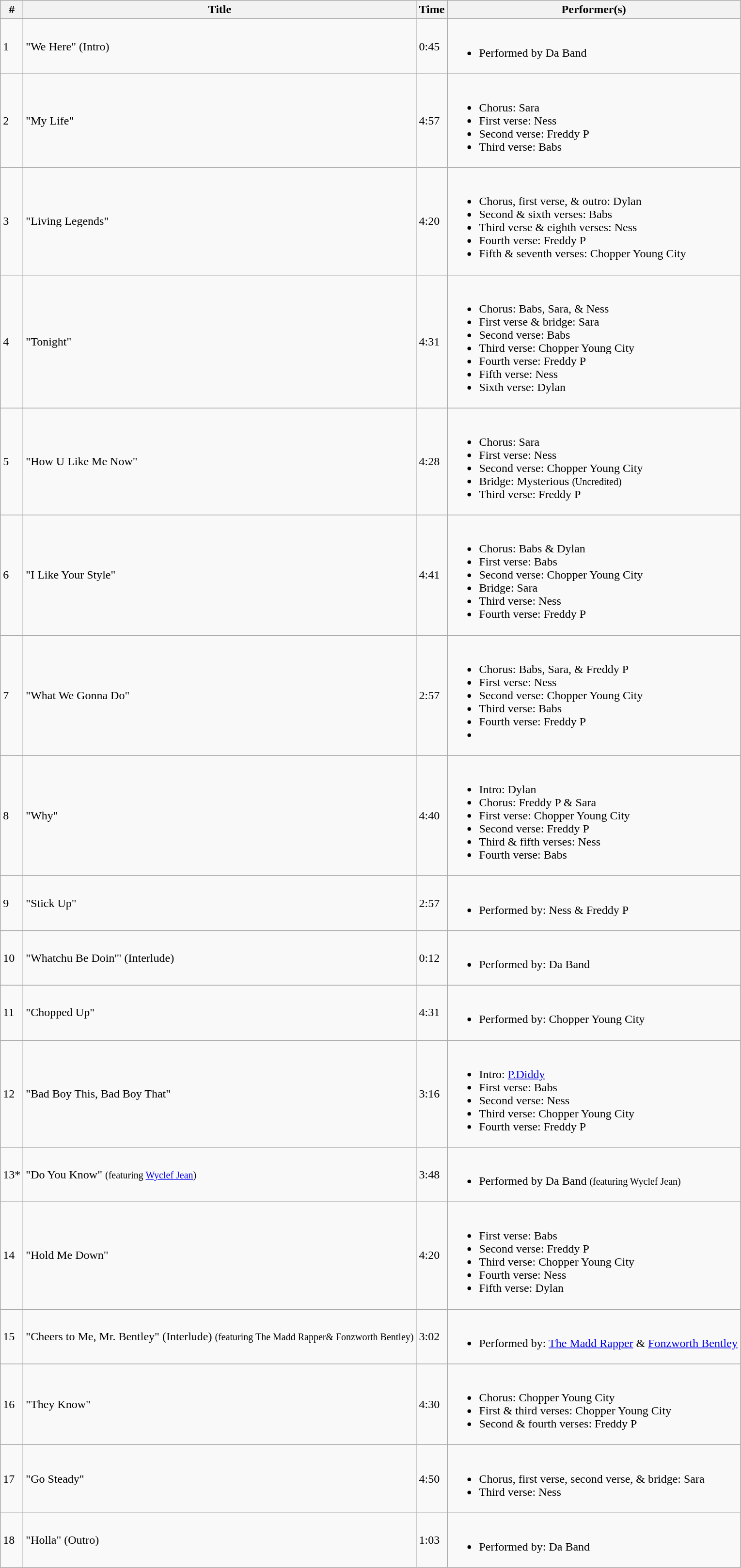<table class="wikitable">
<tr>
<th>#</th>
<th>Title</th>
<th>Time</th>
<th>Performer(s)</th>
</tr>
<tr>
<td>1</td>
<td>"We Here" (Intro)</td>
<td>0:45</td>
<td><br><ul><li>Performed by Da Band</li></ul></td>
</tr>
<tr>
<td>2</td>
<td>"My Life"</td>
<td>4:57</td>
<td><br><ul><li>Chorus: Sara</li><li>First verse: Ness</li><li>Second verse: Freddy P</li><li>Third verse: Babs</li></ul></td>
</tr>
<tr>
<td>3</td>
<td>"Living Legends"</td>
<td>4:20</td>
<td><br><ul><li>Chorus, first verse, & outro: Dylan</li><li>Second & sixth verses: Babs</li><li>Third verse & eighth verses: Ness</li><li>Fourth verse: Freddy P</li><li>Fifth & seventh verses: Chopper Young City</li></ul></td>
</tr>
<tr>
<td>4</td>
<td>"Tonight"</td>
<td>4:31</td>
<td><br><ul><li>Chorus: Babs, Sara, & Ness</li><li>First verse & bridge: Sara</li><li>Second verse: Babs</li><li>Third verse: Chopper Young City</li><li>Fourth verse: Freddy P</li><li>Fifth verse: Ness</li><li>Sixth verse: Dylan</li></ul></td>
</tr>
<tr>
<td>5</td>
<td>"How U Like Me Now"</td>
<td>4:28</td>
<td><br><ul><li>Chorus: Sara</li><li>First verse: Ness</li><li>Second verse: Chopper Young City</li><li>Bridge: Mysterious <small>(Uncredited)</small></li><li>Third verse: Freddy P</li></ul></td>
</tr>
<tr>
<td>6</td>
<td>"I Like Your Style"</td>
<td>4:41</td>
<td><br><ul><li>Chorus: Babs & Dylan</li><li>First verse: Babs</li><li>Second verse: Chopper Young City</li><li>Bridge: Sara</li><li>Third verse: Ness</li><li>Fourth verse: Freddy P</li></ul></td>
</tr>
<tr>
<td>7</td>
<td>"What We Gonna Do"</td>
<td>2:57</td>
<td><br><ul><li>Chorus: Babs, Sara, & Freddy P</li><li>First verse: Ness</li><li>Second verse: Chopper Young City</li><li>Third verse: Babs</li><li>Fourth verse: Freddy P</li><li></li></ul></td>
</tr>
<tr>
<td>8</td>
<td>"Why"</td>
<td>4:40</td>
<td><br><ul><li>Intro: Dylan</li><li>Chorus: Freddy P & Sara</li><li>First verse: Chopper Young City</li><li>Second verse: Freddy P</li><li>Third & fifth verses: Ness</li><li>Fourth verse: Babs</li></ul></td>
</tr>
<tr>
<td>9</td>
<td>"Stick Up"</td>
<td>2:57</td>
<td><br><ul><li>Performed by: Ness & Freddy P</li></ul></td>
</tr>
<tr>
<td>10</td>
<td>"Whatchu Be Doin'" (Interlude)</td>
<td>0:12</td>
<td><br><ul><li>Performed by: Da Band</li></ul></td>
</tr>
<tr>
<td>11</td>
<td>"Chopped Up"</td>
<td>4:31</td>
<td><br><ul><li>Performed by: Chopper Young City</li></ul></td>
</tr>
<tr>
<td>12</td>
<td>"Bad Boy This, Bad Boy That"</td>
<td>3:16</td>
<td><br><ul><li>Intro: <a href='#'>P.Diddy</a></li><li>First verse: Babs</li><li>Second verse: Ness</li><li>Third verse: Chopper Young City</li><li>Fourth verse: Freddy P</li></ul></td>
</tr>
<tr>
<td>13*</td>
<td>"Do You Know" <small> (featuring <a href='#'>Wyclef Jean</a>) </small></td>
<td>3:48</td>
<td><br><ul><li>Performed by Da Band <small>(featuring Wyclef Jean)</small></li></ul></td>
</tr>
<tr>
<td>14</td>
<td>"Hold Me Down"</td>
<td>4:20</td>
<td><br><ul><li>First verse: Babs</li><li>Second verse: Freddy P</li><li>Third verse: Chopper Young City</li><li>Fourth verse: Ness</li><li>Fifth verse: Dylan</li></ul></td>
</tr>
<tr>
<td>15</td>
<td>"Cheers to Me, Mr. Bentley" (Interlude) <small>(featuring The Madd Rapper& Fonzworth Bentley)</small></td>
<td>3:02</td>
<td><br><ul><li>Performed by: <a href='#'>The Madd Rapper</a> & <a href='#'>Fonzworth Bentley</a></li></ul></td>
</tr>
<tr>
<td>16</td>
<td>"They Know"</td>
<td>4:30</td>
<td><br><ul><li>Chorus: Chopper Young City</li><li>First & third verses: Chopper Young City</li><li>Second & fourth verses: Freddy P</li></ul></td>
</tr>
<tr>
<td>17</td>
<td>"Go Steady"</td>
<td>4:50</td>
<td><br><ul><li>Chorus, first verse, second verse, & bridge: Sara</li><li>Third verse: Ness</li></ul></td>
</tr>
<tr>
<td>18</td>
<td>"Holla" (Outro)</td>
<td>1:03</td>
<td><br><ul><li>Performed by: Da Band</li></ul></td>
</tr>
</table>
